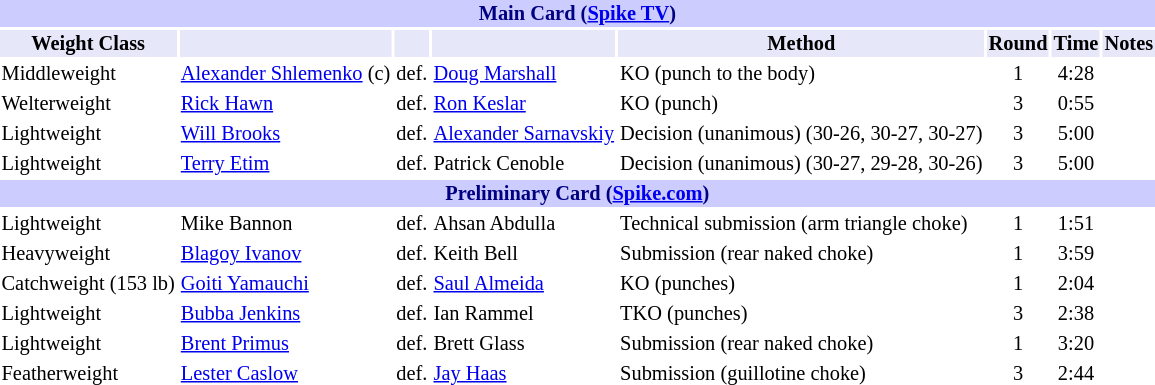<table class="toccolours" style="font-size: 85%;">
<tr>
<th colspan="8" style="background:#ccf; color:navy; text-align:center;"><strong>Main Card (<a href='#'>Spike TV</a>)</strong></th>
</tr>
<tr>
<th style="background:#e6e8fa; color:#000; text-align:center;">Weight Class</th>
<th style="background:#e6e8fa; color:#000; text-align:center;"></th>
<th style="background:#e6e8fa; color:#000; text-align:center;"></th>
<th style="background:#e6e8fa; color:#000; text-align:center;"></th>
<th style="background:#e6e8fa; color:#000; text-align:center;">Method</th>
<th style="background:#e6e8fa; color:#000; text-align:center;">Round</th>
<th style="background:#e6e8fa; color:#000; text-align:center;">Time</th>
<th style="background:#e6e8fa; color:#000; text-align:center;">Notes</th>
</tr>
<tr>
<td>Middleweight</td>
<td><a href='#'>Alexander Shlemenko</a> (c)</td>
<td align=center>def.</td>
<td><a href='#'>Doug Marshall</a></td>
<td>KO (punch to the body)</td>
<td align=center>1</td>
<td align=center>4:28</td>
<td></td>
</tr>
<tr>
<td>Welterweight</td>
<td><a href='#'>Rick Hawn</a></td>
<td align=center>def.</td>
<td><a href='#'>Ron Keslar</a></td>
<td>KO (punch)</td>
<td align=center>3</td>
<td align=center>0:55</td>
<td></td>
</tr>
<tr>
<td>Lightweight</td>
<td><a href='#'>Will Brooks</a></td>
<td align=center>def.</td>
<td><a href='#'>Alexander Sarnavskiy</a></td>
<td>Decision (unanimous) (30-26, 30-27, 30-27)</td>
<td align=center>3</td>
<td align=center>5:00</td>
<td></td>
</tr>
<tr>
<td>Lightweight</td>
<td><a href='#'>Terry Etim</a></td>
<td align=center>def.</td>
<td>Patrick Cenoble</td>
<td>Decision (unanimous) (30-27, 29-28, 30-26)</td>
<td align=center>3</td>
<td align=center>5:00</td>
<td></td>
</tr>
<tr>
<th colspan="8" style="background:#ccf; color:navy; text-align:center;"><strong>Preliminary Card (<a href='#'>Spike.com</a>)</strong></th>
</tr>
<tr>
<td>Lightweight</td>
<td>Mike Bannon</td>
<td align=center>def.</td>
<td>Ahsan Abdulla</td>
<td>Technical submission (arm triangle choke)</td>
<td align=center>1</td>
<td align=center>1:51</td>
<td></td>
</tr>
<tr>
<td>Heavyweight</td>
<td><a href='#'>Blagoy Ivanov</a></td>
<td align=center>def.</td>
<td>Keith Bell</td>
<td>Submission (rear naked choke)</td>
<td align=center>1</td>
<td align=center>3:59</td>
<td></td>
</tr>
<tr>
<td>Catchweight (153 lb)</td>
<td><a href='#'>Goiti Yamauchi</a></td>
<td align=center>def.</td>
<td><a href='#'>Saul Almeida</a></td>
<td>KO (punches)</td>
<td align=center>1</td>
<td align=center>2:04</td>
<td></td>
</tr>
<tr>
<td>Lightweight</td>
<td><a href='#'>Bubba Jenkins</a></td>
<td align=center>def.</td>
<td>Ian Rammel</td>
<td>TKO (punches)</td>
<td align=center>3</td>
<td align=center>2:38</td>
<td></td>
</tr>
<tr>
<td>Lightweight</td>
<td><a href='#'>Brent Primus</a></td>
<td align=center>def.</td>
<td>Brett Glass</td>
<td>Submission (rear naked choke)</td>
<td align=center>1</td>
<td align=center>3:20</td>
<td></td>
</tr>
<tr>
<td>Featherweight</td>
<td><a href='#'>Lester Caslow</a></td>
<td align=center>def.</td>
<td><a href='#'>Jay Haas</a></td>
<td>Submission (guillotine choke)</td>
<td align=center>3</td>
<td align=center>2:44</td>
<td></td>
</tr>
</table>
